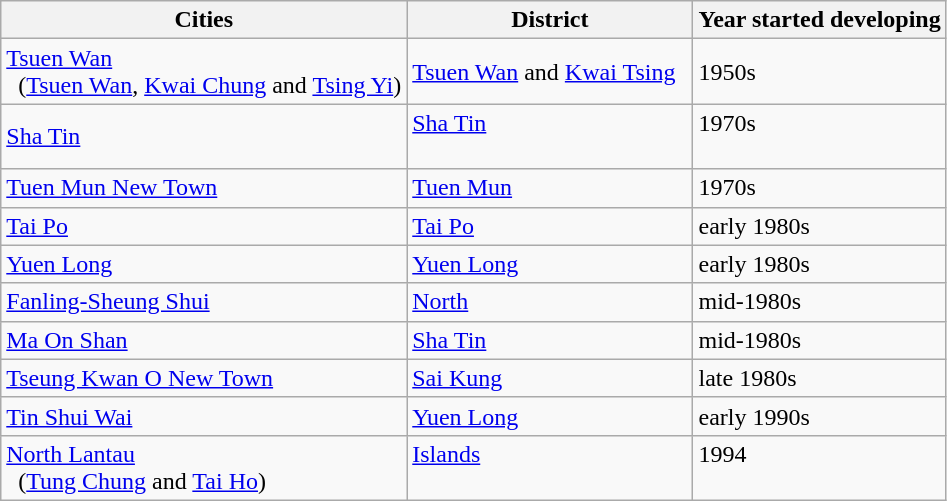<table class="wikitable">
<tr>
<th>Cities</th>
<th>District</th>
<th>Year started developing</th>
</tr>
<tr>
<td><a href='#'>Tsuen Wan</a><br>  (<a href='#'>Tsuen Wan</a>, <a href='#'>Kwai Chung</a> and <a href='#'>Tsing Yi</a>)</td>
<td><a href='#'>Tsuen Wan</a> and <a href='#'>Kwai Tsing</a>  </td>
<td>1950s</td>
</tr>
<tr>
<td><a href='#'>Sha Tin</a> <br></td>
<td><a href='#'>Sha Tin</a><br> </td>
<td>1970s<br> </td>
</tr>
<tr>
<td><a href='#'>Tuen Mun New Town</a></td>
<td><a href='#'>Tuen Mun</a></td>
<td>1970s</td>
</tr>
<tr>
<td><a href='#'>Tai Po</a></td>
<td><a href='#'>Tai Po</a></td>
<td>early 1980s</td>
</tr>
<tr>
<td><a href='#'>Yuen Long</a></td>
<td><a href='#'>Yuen Long</a></td>
<td>early 1980s</td>
</tr>
<tr>
<td><a href='#'>Fanling-Sheung Shui</a></td>
<td><a href='#'>North</a></td>
<td>mid-1980s</td>
</tr>
<tr>
<td><a href='#'>Ma On Shan</a></td>
<td><a href='#'>Sha Tin</a></td>
<td>mid-1980s</td>
</tr>
<tr>
<td><a href='#'>Tseung Kwan O New Town</a></td>
<td><a href='#'>Sai Kung</a></td>
<td>late 1980s</td>
</tr>
<tr>
<td><a href='#'>Tin Shui Wai</a></td>
<td><a href='#'>Yuen Long</a></td>
<td>early 1990s</td>
</tr>
<tr>
<td><a href='#'>North Lantau</a> <br>  (<a href='#'>Tung Chung</a> and <a href='#'>Tai Ho</a>)</td>
<td><a href='#'>Islands</a><br> </td>
<td>1994<br> </td>
</tr>
</table>
